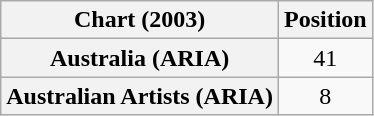<table class="wikitable plainrowheaders" style="text-align:center">
<tr>
<th scope="col">Chart (2003)</th>
<th scope="col">Position</th>
</tr>
<tr>
<th scope="row">Australia (ARIA)</th>
<td>41</td>
</tr>
<tr>
<th scope="row">Australian Artists (ARIA)</th>
<td>8</td>
</tr>
</table>
